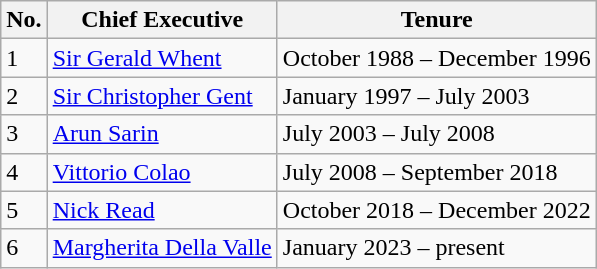<table class="wikitable">
<tr>
<th>No.</th>
<th>Chief Executive</th>
<th>Tenure</th>
</tr>
<tr>
<td>1</td>
<td><a href='#'>Sir Gerald Whent</a></td>
<td>October 1988 – December 1996</td>
</tr>
<tr>
<td>2</td>
<td><a href='#'>Sir Christopher Gent</a></td>
<td>January 1997 – July 2003</td>
</tr>
<tr>
<td>3</td>
<td><a href='#'>Arun Sarin</a></td>
<td>July 2003 – July 2008</td>
</tr>
<tr>
<td>4</td>
<td><a href='#'>Vittorio Colao</a></td>
<td>July 2008 – September 2018</td>
</tr>
<tr>
<td>5</td>
<td><a href='#'>Nick Read</a></td>
<td>October 2018 – December 2022</td>
</tr>
<tr>
<td>6</td>
<td><a href='#'>Margherita Della Valle</a></td>
<td>January 2023 – present</td>
</tr>
</table>
